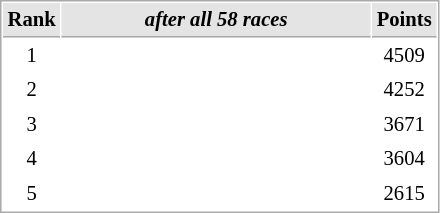<table cellspacing="1" cellpadding="3" style="border:1px solid #aaa; font-size:86%;">
<tr style="background:#e4e4e4;">
<th style="border-bottom:1px solid #aaa; width:10px;">Rank</th>
<th style="border-bottom:1px solid #aaa; width:200px;"><em>after all 58 races</em></th>
<th style="border-bottom:1px solid #aaa; width:20px;">Points</th>
</tr>
<tr>
<td align=center>1</td>
<td><strong>  </strong></td>
<td align=center>4509</td>
</tr>
<tr>
<td align=center>2</td>
<td></td>
<td align=center>4252</td>
</tr>
<tr>
<td align=center>3</td>
<td></td>
<td align=center>3671</td>
</tr>
<tr>
<td align=center>4</td>
<td></td>
<td align=center>3604</td>
</tr>
<tr>
<td align=center>5</td>
<td></td>
<td align=center>2615</td>
</tr>
</table>
